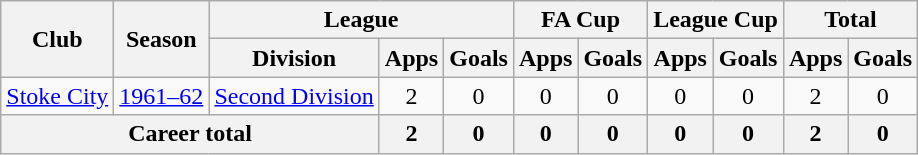<table class="wikitable" style="text-align: center;">
<tr>
<th rowspan="2">Club</th>
<th rowspan="2">Season</th>
<th colspan="3">League</th>
<th colspan="2">FA Cup</th>
<th colspan="2">League Cup</th>
<th colspan="2">Total</th>
</tr>
<tr>
<th>Division</th>
<th>Apps</th>
<th>Goals</th>
<th>Apps</th>
<th>Goals</th>
<th>Apps</th>
<th>Goals</th>
<th>Apps</th>
<th>Goals</th>
</tr>
<tr>
<td><a href='#'>Stoke City</a></td>
<td><a href='#'>1961–62</a></td>
<td><a href='#'>Second Division</a></td>
<td>2</td>
<td>0</td>
<td>0</td>
<td>0</td>
<td>0</td>
<td>0</td>
<td>2</td>
<td>0</td>
</tr>
<tr>
<th colspan="3">Career total</th>
<th>2</th>
<th>0</th>
<th>0</th>
<th>0</th>
<th>0</th>
<th>0</th>
<th>2</th>
<th>0</th>
</tr>
</table>
